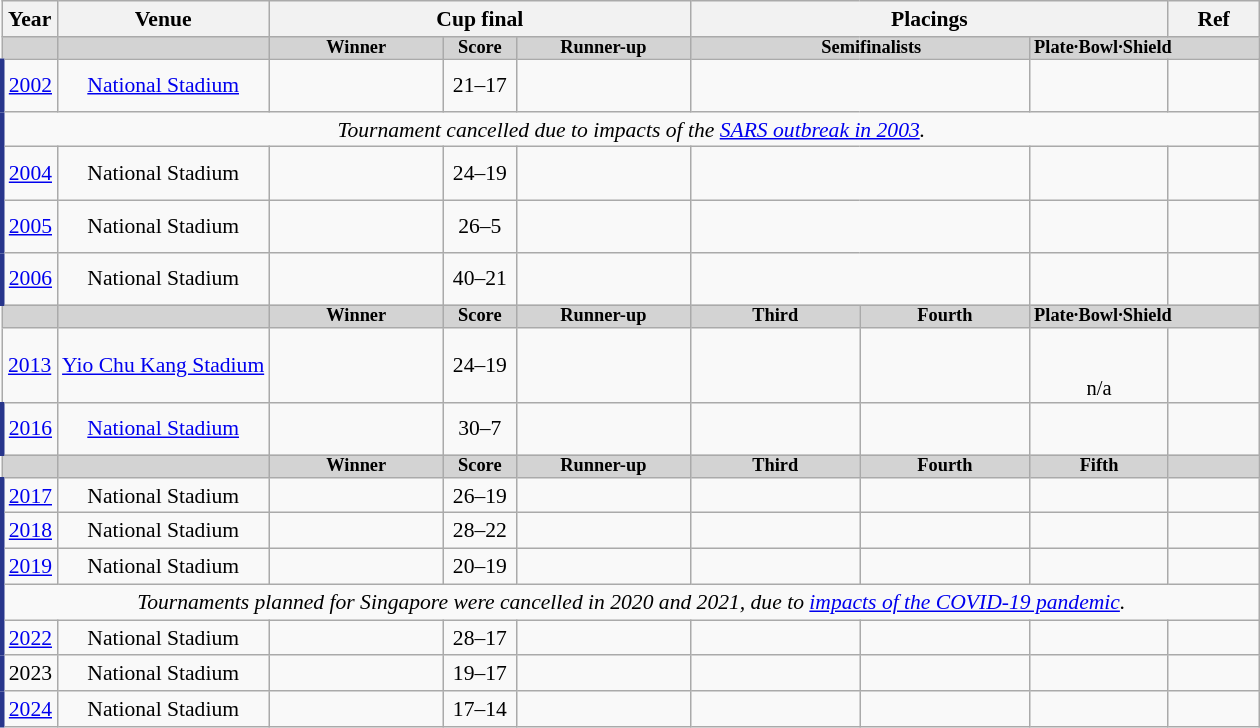<table class="wikitable" style="font-size:90%; text-align: center;">
<tr>
<th>Year</th>
<th>Venue</th>
<th colspan=3>Cup final</th>
<th colspan=3>Placings</th>
<th style="padding:1px;">Ref</th>
</tr>
<tr bgcolor=lightgrey style="line-height:9px; font-size:85%; padding:0px;">
<td style="border-left:0px;"></td>
<td></td>
<td style="width:9em; font-weight:bold;">Winner</td>
<td style="width:3.5em; font-weight:bold;">Score</td>
<td style="width:9em; font-weight:bold;">Runner-up</td>
<td style="width:9em; font-weight:bold; padding-right:0; border-right:0px; text-align:right;">Semi</td>
<td style="width:9em; font-weight:bold; padding-left:0; border-left:0px; text-align:left;">finalists</td>
<td colspan=2 style="width:12em; font-weight:bold; text-align:left;">Plate·Bowl·Shield</td>
</tr>
<tr>
<td style="border-left:3px solid #28368C;"><a href='#'>2002</a></td>
<td><a href='#'>National Stadium</a></td>
<td></td>
<td>21–17</td>
<td></td>
<td style="border-right:0px;"></td>
<td style="border-left:0px;"></td>
<td style="line-height:1.1; font-size:95%; padding:2px 10px;"><br><br></td>
<td></td>
</tr>
<tr>
<td colspan=9 style="border-left:3px solid #28368C;"><em>Tournament cancelled due to impacts of the <a href='#'>SARS outbreak in 2003</a>.</em></td>
</tr>
<tr>
<td style="border-left:3px solid #28368C;"><a href='#'>2004</a></td>
<td>National Stadium</td>
<td></td>
<td>24–19</td>
<td></td>
<td style="border-right:0px;"></td>
<td style="border-left:0px;"></td>
<td style="line-height:1.1; font-size:95%; padding:2px 10px;"><br><br></td>
<td></td>
</tr>
<tr>
<td style="border-left:3px solid #28368C;"><a href='#'>2005</a></td>
<td>National Stadium</td>
<td></td>
<td>26–5</td>
<td></td>
<td style="border-right:0px;"></td>
<td style="border-left:0px;"></td>
<td style="line-height:1.1; font-size:95%; padding:2px 10px;"><br><br></td>
<td></td>
</tr>
<tr>
<td style="border-left:3px solid #28368C;"><a href='#'>2006</a></td>
<td>National Stadium</td>
<td></td>
<td>40–21</td>
<td></td>
<td style="border-right:0px;"></td>
<td style="border-left:0px;"></td>
<td style="line-height:1.1; font-size:95%; padding:2px 10px;"><br><br></td>
<td></td>
</tr>
<tr bgcolor=lightgrey style="line-height:9px; font-size:85%; padding:0px;">
<td style="border-left:0px;"></td>
<td></td>
<td style="font-weight:bold;">Winner</td>
<td style="font-weight:bold;">Score</td>
<td style="font-weight:bold;">Runner-up</td>
<td style="font-weight:bold;">Third</td>
<td style="font-weight:bold;">Fourth</td>
<td colspan=2 style="font-weight:bold; text-align:left;">Plate·Bowl·Shield</td>
</tr>
<tr>
<td><a href='#'>2013</a></td>
<td><a href='#'>Yio Chu Kang Stadium</a></td>
<td></td>
<td>24–19</td>
<td></td>
<td></td>
<td></td>
<td style="line-height:1.1; font-size:95%; padding:2px 10px;"><br><br>n/a</td>
<td><br></td>
</tr>
<tr>
<td style="border-left:3px solid #28368C;"><a href='#'>2016</a></td>
<td><a href='#'>National Stadium</a></td>
<td></td>
<td>30–7</td>
<td></td>
<td></td>
<td></td>
<td style="line-height:1.1; font-size:95%; padding:2px 10px;"><br><br></td>
<td></td>
</tr>
<tr bgcolor=lightgrey style="line-height:9px; font-size:85%; padding:0px;">
<td style="border-left:0px;"></td>
<td></td>
<td style="font-weight:bold;">Winner</td>
<td style="font-weight:bold;">Score</td>
<td style="font-weight:bold;">Runner-up</td>
<td style="font-weight:bold;">Third</td>
<td style="font-weight:bold;">Fourth</td>
<td style="font-weight:bold;">Fifth</td>
<td style="font-weight:bold;"></td>
</tr>
<tr>
<td style="border-left:3px solid #28368C;"><a href='#'>2017</a></td>
<td>National Stadium</td>
<td></td>
<td>26–19</td>
<td></td>
<td></td>
<td></td>
<td></td>
<td></td>
</tr>
<tr>
<td style="border-left:3px solid #28368C;"><a href='#'>2018</a></td>
<td>National Stadium</td>
<td></td>
<td>28–22</td>
<td></td>
<td></td>
<td></td>
<td></td>
<td></td>
</tr>
<tr>
<td style="border-left:3px solid #28368C;"><a href='#'>2019</a></td>
<td>National Stadium</td>
<td></td>
<td>20–19</td>
<td></td>
<td></td>
<td></td>
<td></td>
<td></td>
</tr>
<tr>
<td colspan=100% style="border-left:3px solid #28368C;"><em>Tournaments planned for Singapore were cancelled in 2020 and 2021, due to <a href='#'>impacts of the COVID-19 pandemic</a>.</em></td>
</tr>
<tr>
<td style="border-left:3px solid #28368C;"><a href='#'>2022</a></td>
<td>National Stadium</td>
<td></td>
<td>28–17</td>
<td></td>
<td></td>
<td></td>
<td></td>
<td></td>
</tr>
<tr>
<td style="border-left:3px solid #28368C;">2023</td>
<td>National Stadium</td>
<td></td>
<td>19–17</td>
<td></td>
<td></td>
<td></td>
<td></td>
<td></td>
</tr>
<tr>
<td style="border-left:3px solid #28368C;"><a href='#'>2024</a></td>
<td>National Stadium</td>
<td></td>
<td>17–14</td>
<td></td>
<td></td>
<td></td>
<td></td>
<td></td>
</tr>
</table>
